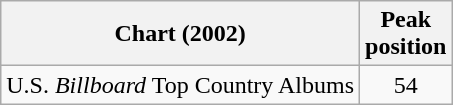<table class="wikitable">
<tr>
<th>Chart (2002)</th>
<th>Peak<br>position</th>
</tr>
<tr>
<td>U.S. <em>Billboard</em> Top Country Albums</td>
<td style="text-align:center;">54</td>
</tr>
</table>
